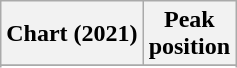<table class="wikitable sortable plainrowheaders" style="text-align:center">
<tr>
<th scope="col">Chart (2021)</th>
<th scope="col">Peak<br>position</th>
</tr>
<tr>
</tr>
<tr>
</tr>
<tr>
</tr>
</table>
